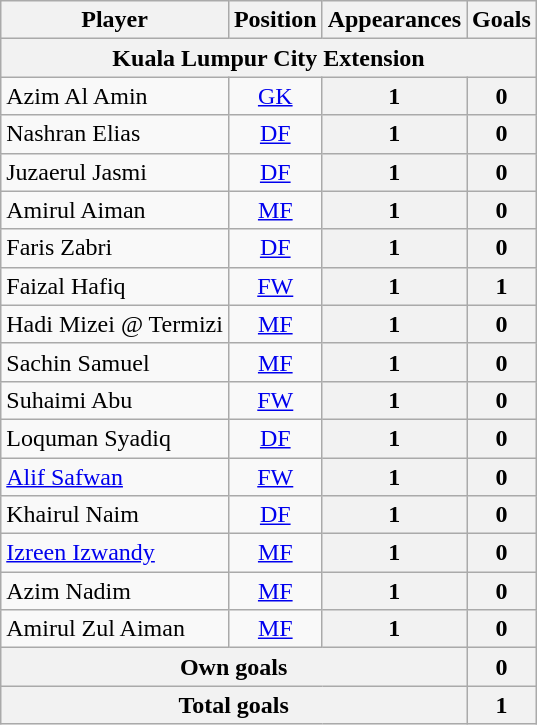<table class="wikitable" style="text-align:center">
<tr>
<th>Player</th>
<th>Position</th>
<th>Appearances</th>
<th>Goals</th>
</tr>
<tr>
<th colspan=5>Kuala Lumpur City Extension</th>
</tr>
<tr>
<td align=left> Azim Al Amin</td>
<td><a href='#'>GK</a></td>
<th>1</th>
<th>0</th>
</tr>
<tr>
<td align=left> Nashran Elias</td>
<td><a href='#'>DF</a></td>
<th>1</th>
<th>0</th>
</tr>
<tr>
<td align=left> Juzaerul Jasmi</td>
<td><a href='#'>DF</a></td>
<th>1</th>
<th>0</th>
</tr>
<tr>
<td align=left> Amirul Aiman</td>
<td><a href='#'>MF</a></td>
<th>1</th>
<th>0</th>
</tr>
<tr>
<td align=left> Faris Zabri</td>
<td><a href='#'>DF</a></td>
<th>1</th>
<th>0</th>
</tr>
<tr>
<td align=left> Faizal Hafiq</td>
<td><a href='#'>FW</a></td>
<th>1</th>
<th>1</th>
</tr>
<tr>
<td align=left> Hadi Mizei @ Termizi</td>
<td><a href='#'>MF</a></td>
<th>1</th>
<th>0</th>
</tr>
<tr>
<td align=left> Sachin Samuel</td>
<td><a href='#'>MF</a></td>
<th>1</th>
<th>0</th>
</tr>
<tr>
<td align=left> Suhaimi Abu</td>
<td><a href='#'>FW</a></td>
<th>1</th>
<th>0</th>
</tr>
<tr>
<td align=left> Loquman Syadiq</td>
<td><a href='#'>DF</a></td>
<th>1</th>
<th>0</th>
</tr>
<tr>
<td align=left> <a href='#'>Alif Safwan</a></td>
<td><a href='#'>FW</a></td>
<th>1</th>
<th>0</th>
</tr>
<tr>
<td align=left> Khairul Naim</td>
<td><a href='#'>DF</a></td>
<th>1</th>
<th>0</th>
</tr>
<tr>
<td align=left> <a href='#'>Izreen Izwandy</a></td>
<td><a href='#'>MF</a></td>
<th>1</th>
<th>0</th>
</tr>
<tr>
<td align=left> Azim Nadim</td>
<td><a href='#'>MF</a></td>
<th>1</th>
<th>0</th>
</tr>
<tr>
<td align=left> Amirul Zul Aiman</td>
<td><a href='#'>MF</a></td>
<th>1</th>
<th>0</th>
</tr>
<tr>
<th colspan=3>Own goals</th>
<th>0</th>
</tr>
<tr>
<th colspan=3>Total goals</th>
<th>1</th>
</tr>
</table>
